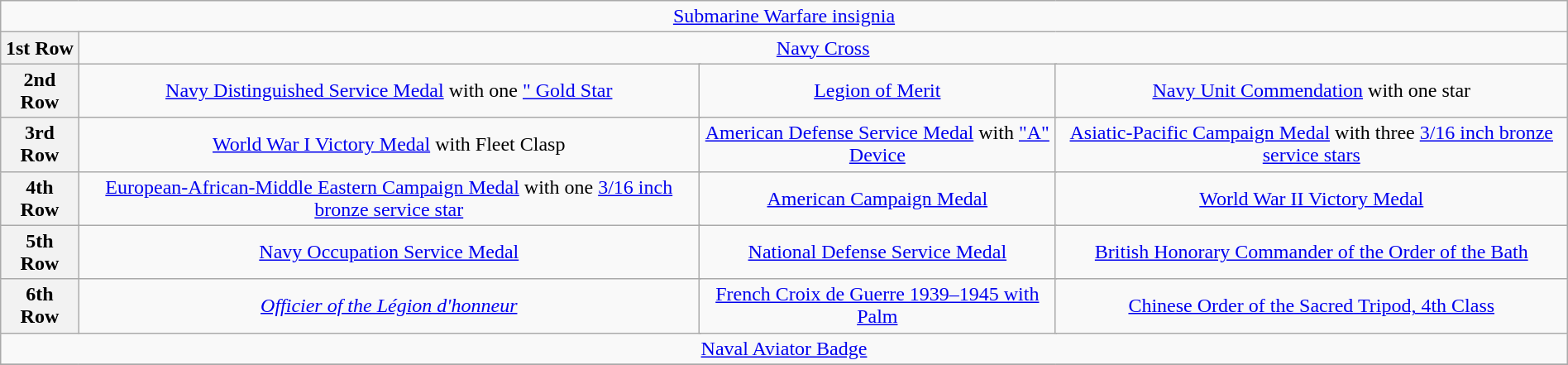<table class="wikitable" style="margin:1em auto; text-align:center;">
<tr>
<td colspan="14"><a href='#'>Submarine Warfare insignia</a></td>
</tr>
<tr>
<th>1st Row</th>
<td colspan="14"><a href='#'>Navy Cross</a></td>
</tr>
<tr>
<th>2nd Row</th>
<td colspan="3"><a href='#'>Navy Distinguished Service Medal</a> with one <a href='#'>" Gold Star</a></td>
<td colspan="3"><a href='#'>Legion of Merit</a></td>
<td colspan="3"><a href='#'>Navy Unit Commendation</a> with one star</td>
</tr>
<tr>
<th>3rd Row</th>
<td colspan="3"><a href='#'>World War I Victory Medal</a> with Fleet Clasp</td>
<td colspan="3"><a href='#'>American Defense Service Medal</a> with <a href='#'>"A" Device</a></td>
<td colspan="3"><a href='#'>Asiatic-Pacific Campaign Medal</a> with three <a href='#'>3/16 inch bronze service stars</a></td>
</tr>
<tr>
<th>4th Row</th>
<td colspan="3"><a href='#'>European-African-Middle Eastern Campaign Medal</a> with one <a href='#'>3/16 inch bronze service star</a></td>
<td colspan="3"><a href='#'>American Campaign Medal</a></td>
<td colspan="3"><a href='#'>World War II Victory Medal</a></td>
</tr>
<tr>
<th>5th Row</th>
<td colspan="3"><a href='#'>Navy Occupation Service Medal</a></td>
<td colspan="3"><a href='#'>National Defense Service Medal</a></td>
<td colspan="3"><a href='#'>British Honorary Commander of the Order of the Bath</a></td>
</tr>
<tr>
<th>6th Row</th>
<td colspan="3"><a href='#'><em>Officier of the Légion d'honneur</em></a></td>
<td colspan="3"><a href='#'>French Croix de Guerre 1939–1945 with Palm</a></td>
<td colspan="3"><a href='#'>Chinese Order of the Sacred Tripod, 4th Class</a></td>
</tr>
<tr>
<td colspan="14"><a href='#'>Naval Aviator Badge</a></td>
</tr>
<tr>
</tr>
</table>
